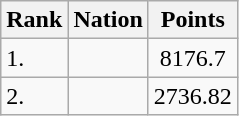<table class="wikitable sortable">
<tr>
<th>Rank</th>
<th>Nation</th>
<th>Points</th>
</tr>
<tr>
<td>1.</td>
<td></td>
<td align=center>8176.7</td>
</tr>
<tr>
<td>2.</td>
<td></td>
<td align=center>2736.82</td>
</tr>
</table>
